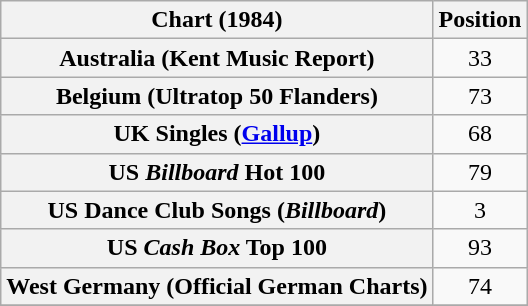<table class="wikitable sortable plainrowheaders" style="text-align:center">
<tr>
<th>Chart (1984)</th>
<th>Position</th>
</tr>
<tr>
<th scope="row">Australia (Kent Music Report)</th>
<td>33</td>
</tr>
<tr>
<th scope="row">Belgium (Ultratop 50 Flanders)</th>
<td>73</td>
</tr>
<tr>
<th scope="row">UK Singles (<a href='#'>Gallup</a>)</th>
<td>68</td>
</tr>
<tr>
<th scope="row">US <em>Billboard</em> Hot 100</th>
<td>79</td>
</tr>
<tr>
<th scope="row">US Dance Club Songs (<em>Billboard</em>)<br></th>
<td>3</td>
</tr>
<tr>
<th scope="row">US <em>Cash Box</em> Top 100</th>
<td>93</td>
</tr>
<tr>
<th scope="row">West Germany (Official German Charts)</th>
<td>74</td>
</tr>
<tr>
</tr>
</table>
